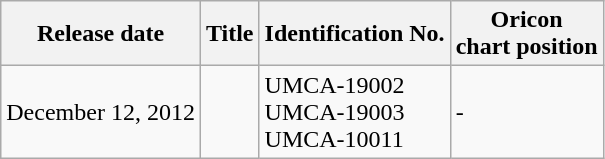<table class="wikitable">
<tr>
<th>Release date</th>
<th>Title</th>
<th>Identification No.</th>
<th>Oricon <br> chart position</th>
</tr>
<tr>
<td>December 12, 2012</td>
<td></td>
<td>UMCA-19002<br>UMCA-19003<br>UMCA-10011</td>
<td>-</td>
</tr>
</table>
